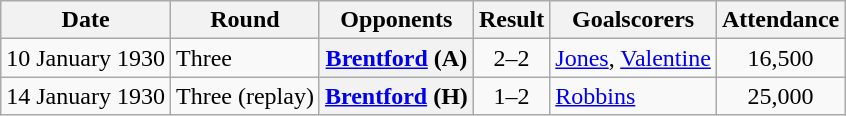<table class="wikitable plainrowheaders sortable">
<tr>
<th scope=col>Date</th>
<th scope=col>Round</th>
<th scope=col>Opponents</th>
<th scope=col>Result</th>
<th scope=col class=unsortable>Goalscorers</th>
<th scope=col>Attendance</th>
</tr>
<tr>
<td>10 January 1930</td>
<td>Three</td>
<th scope=row><a href='#'>Brentford</a> (A)</th>
<td align=center>2–2</td>
<td><a href='#'>Jones</a>, <a href='#'>Valentine</a></td>
<td align=center>16,500</td>
</tr>
<tr>
<td>14 January 1930</td>
<td>Three (replay)</td>
<th scope=row><a href='#'>Brentford</a> (H)</th>
<td align=center>1–2</td>
<td><a href='#'>Robbins</a></td>
<td align=center>25,000</td>
</tr>
</table>
